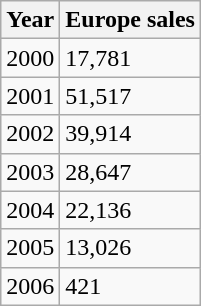<table class="wikitable">
<tr>
<th>Year</th>
<th>Europe sales</th>
</tr>
<tr>
<td>2000</td>
<td>17,781</td>
</tr>
<tr>
<td>2001</td>
<td>51,517</td>
</tr>
<tr>
<td>2002</td>
<td>39,914</td>
</tr>
<tr>
<td>2003</td>
<td>28,647</td>
</tr>
<tr>
<td>2004</td>
<td>22,136</td>
</tr>
<tr>
<td>2005</td>
<td>13,026</td>
</tr>
<tr>
<td>2006</td>
<td>421</td>
</tr>
</table>
